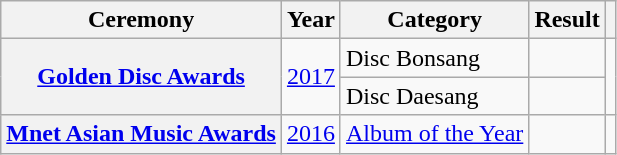<table class="wikitable sortable plainrowheaders">
<tr>
<th scope="col">Ceremony</th>
<th scope="col">Year</th>
<th scope="col">Category</th>
<th scope="col">Result</th>
<th scope="col" class="unsortable"></th>
</tr>
<tr>
<th scope="row" rowspan="2"><a href='#'>Golden Disc Awards</a></th>
<td style="text-align:center" rowspan="2"><a href='#'>2017</a></td>
<td>Disc Bonsang</td>
<td></td>
<td style="text-align:center" rowspan="2"></td>
</tr>
<tr>
<td>Disc Daesang</td>
<td></td>
</tr>
<tr>
<th scope="row"><a href='#'>Mnet Asian Music Awards</a></th>
<td style="text-align:center"><a href='#'>2016</a></td>
<td><a href='#'>Album of the Year</a></td>
<td></td>
<td style="text-align:center"></td>
</tr>
</table>
